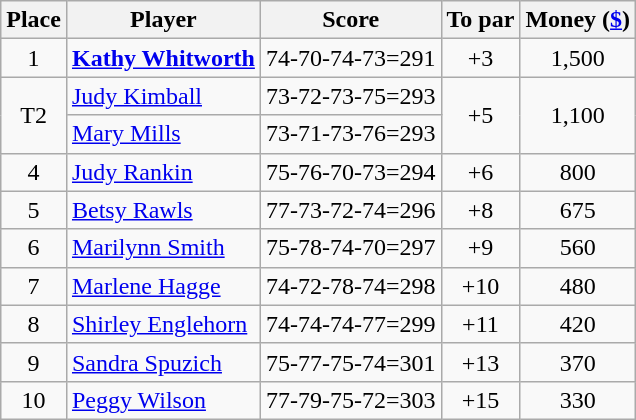<table class="wikitable">
<tr>
<th>Place</th>
<th>Player</th>
<th>Score</th>
<th>To par</th>
<th>Money (<a href='#'>$</a>)</th>
</tr>
<tr>
<td align=center>1</td>
<td> <strong><a href='#'>Kathy Whitworth</a></strong></td>
<td>74-70-74-73=291</td>
<td align=center>+3</td>
<td align=center>1,500</td>
</tr>
<tr>
<td align=center rowspan=2>T2</td>
<td> <a href='#'>Judy Kimball</a></td>
<td>73-72-73-75=293</td>
<td align=center rowspan=2>+5</td>
<td align=center rowspan=2>1,100</td>
</tr>
<tr>
<td> <a href='#'>Mary Mills</a></td>
<td>73-71-73-76=293</td>
</tr>
<tr>
<td align=center>4</td>
<td> <a href='#'>Judy Rankin</a></td>
<td>75-76-70-73=294</td>
<td align=center>+6</td>
<td align=center>800</td>
</tr>
<tr>
<td align=center>5</td>
<td> <a href='#'>Betsy Rawls</a></td>
<td>77-73-72-74=296</td>
<td align=center>+8</td>
<td align=center>675</td>
</tr>
<tr>
<td align=center>6</td>
<td> <a href='#'>Marilynn Smith</a></td>
<td>75-78-74-70=297</td>
<td align=center>+9</td>
<td align=center>560</td>
</tr>
<tr>
<td align=center>7</td>
<td> <a href='#'>Marlene Hagge</a></td>
<td>74-72-78-74=298</td>
<td align=center>+10</td>
<td align=center>480</td>
</tr>
<tr>
<td align=center>8</td>
<td> <a href='#'>Shirley Englehorn</a></td>
<td>74-74-74-77=299</td>
<td align=center>+11</td>
<td align=center>420</td>
</tr>
<tr>
<td align=center>9</td>
<td> <a href='#'>Sandra Spuzich</a></td>
<td>75-77-75-74=301</td>
<td align=center>+13</td>
<td align=center>370</td>
</tr>
<tr>
<td align=center>10</td>
<td> <a href='#'>Peggy Wilson</a></td>
<td>77-79-75-72=303</td>
<td align=center>+15</td>
<td align=center>330</td>
</tr>
</table>
